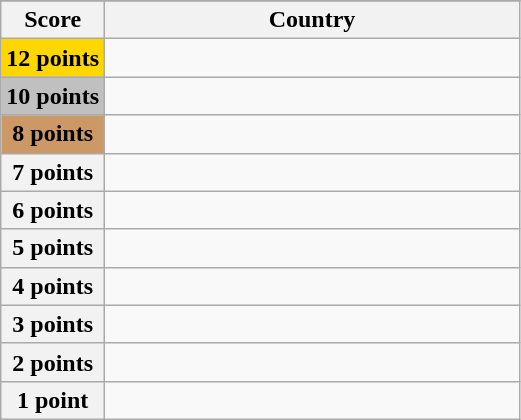<table class="wikitable">
<tr>
</tr>
<tr>
<th scope="col" width="20%">Score</th>
<th scope="col">Country</th>
</tr>
<tr>
<th scope="row" style="background:gold">12 points</th>
<td></td>
</tr>
<tr>
<th scope="row" style="background:silver">10 points</th>
<td></td>
</tr>
<tr>
<th scope="row" style="background:#CC9966">8 points</th>
<td></td>
</tr>
<tr>
<th scope="row">7 points</th>
<td></td>
</tr>
<tr>
<th scope="row">6 points</th>
<td></td>
</tr>
<tr>
<th scope="row">5 points</th>
<td></td>
</tr>
<tr>
<th scope="row">4 points</th>
<td></td>
</tr>
<tr>
<th scope="row">3 points</th>
<td></td>
</tr>
<tr>
<th scope="row">2 points</th>
<td></td>
</tr>
<tr>
<th scope="row">1 point</th>
<td></td>
</tr>
</table>
